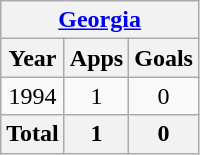<table class="wikitable" style="text-align:center">
<tr>
<th colspan=3><a href='#'>Georgia</a></th>
</tr>
<tr>
<th>Year</th>
<th>Apps</th>
<th>Goals</th>
</tr>
<tr>
<td>1994</td>
<td>1</td>
<td>0</td>
</tr>
<tr>
<th>Total</th>
<th>1</th>
<th>0</th>
</tr>
</table>
